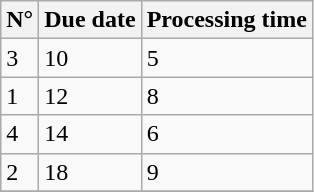<table class="wikitable alternance">
<tr>
<th scope="col">N°</th>
<th scope="col">Due date</th>
<th scope="col">Processing time</th>
</tr>
<tr>
<td>3</td>
<td>10</td>
<td>5</td>
</tr>
<tr>
<td>1</td>
<td>12</td>
<td>8</td>
</tr>
<tr>
<td>4</td>
<td>14</td>
<td>6</td>
</tr>
<tr>
<td>2</td>
<td>18</td>
<td>9</td>
</tr>
<tr>
</tr>
</table>
